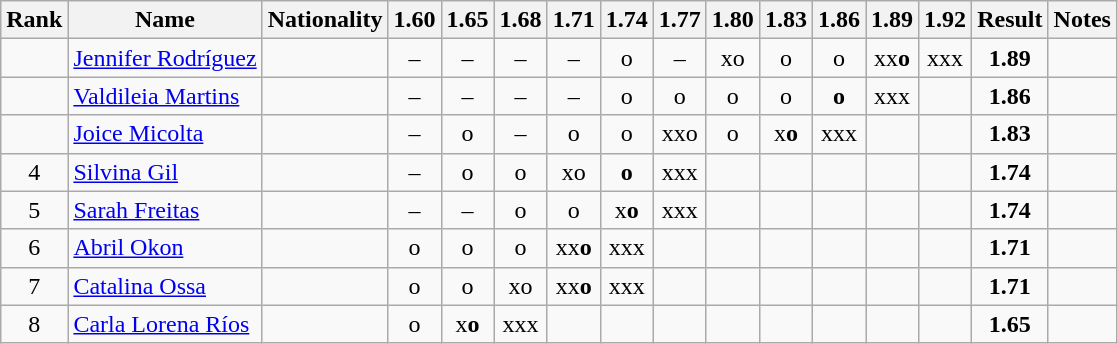<table class="wikitable sortable" style="text-align:center">
<tr>
<th>Rank</th>
<th>Name</th>
<th>Nationality</th>
<th>1.60</th>
<th>1.65</th>
<th>1.68</th>
<th>1.71</th>
<th>1.74</th>
<th>1.77</th>
<th>1.80</th>
<th>1.83</th>
<th>1.86</th>
<th>1.89</th>
<th>1.92</th>
<th>Result</th>
<th>Notes</th>
</tr>
<tr>
<td></td>
<td align=left><a href='#'>Jennifer Rodríguez</a></td>
<td align=left></td>
<td>–</td>
<td>–</td>
<td>–</td>
<td>–</td>
<td>o</td>
<td>–</td>
<td>xo</td>
<td>o</td>
<td>o</td>
<td>xx<strong>o</strong></td>
<td>xxx</td>
<td><strong>1.89</strong></td>
<td></td>
</tr>
<tr>
<td></td>
<td align=left><a href='#'>Valdileia Martins</a></td>
<td align=left></td>
<td>–</td>
<td>–</td>
<td>–</td>
<td>–</td>
<td>o</td>
<td>o</td>
<td>o</td>
<td>o</td>
<td><strong>o</strong></td>
<td>xxx</td>
<td></td>
<td><strong>1.86</strong></td>
<td></td>
</tr>
<tr>
<td></td>
<td align=left><a href='#'>Joice Micolta</a></td>
<td align=left></td>
<td>–</td>
<td>o</td>
<td>–</td>
<td>o</td>
<td>o</td>
<td>xxo</td>
<td>o</td>
<td>x<strong>o</strong></td>
<td>xxx</td>
<td></td>
<td></td>
<td><strong>1.83</strong></td>
<td></td>
</tr>
<tr>
<td>4</td>
<td align=left><a href='#'>Silvina Gil</a></td>
<td align=left></td>
<td>–</td>
<td>o</td>
<td>o</td>
<td>xo</td>
<td><strong>o</strong></td>
<td>xxx</td>
<td></td>
<td></td>
<td></td>
<td></td>
<td></td>
<td><strong>1.74</strong></td>
<td></td>
</tr>
<tr>
<td>5</td>
<td align=left><a href='#'>Sarah Freitas</a></td>
<td align=left></td>
<td>–</td>
<td>–</td>
<td>o</td>
<td>o</td>
<td>x<strong>o</strong></td>
<td>xxx</td>
<td></td>
<td></td>
<td></td>
<td></td>
<td></td>
<td><strong>1.74</strong></td>
<td></td>
</tr>
<tr>
<td>6</td>
<td align=left><a href='#'>Abril Okon</a></td>
<td align=left></td>
<td>o</td>
<td>o</td>
<td>o</td>
<td>xx<strong>o</strong></td>
<td>xxx</td>
<td></td>
<td></td>
<td></td>
<td></td>
<td></td>
<td></td>
<td><strong>1.71</strong></td>
<td></td>
</tr>
<tr>
<td>7</td>
<td align=left><a href='#'>Catalina Ossa</a></td>
<td align=left></td>
<td>o</td>
<td>o</td>
<td>xo</td>
<td>xx<strong>o</strong></td>
<td>xxx</td>
<td></td>
<td></td>
<td></td>
<td></td>
<td></td>
<td></td>
<td><strong>1.71</strong></td>
<td></td>
</tr>
<tr>
<td>8</td>
<td align=left><a href='#'>Carla Lorena Ríos</a></td>
<td align=left></td>
<td>o</td>
<td>x<strong>o</strong></td>
<td>xxx</td>
<td></td>
<td></td>
<td></td>
<td></td>
<td></td>
<td></td>
<td></td>
<td></td>
<td><strong>1.65</strong></td>
<td></td>
</tr>
</table>
